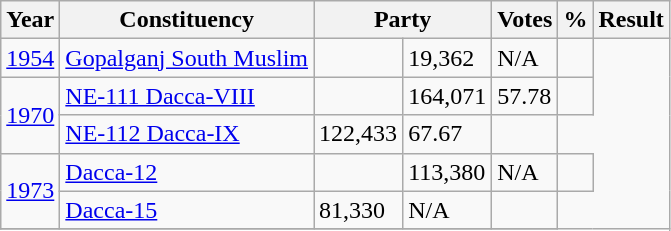<table class="wikitable">
<tr>
<th>Year</th>
<th>Constituency</th>
<th colspan="2">Party</th>
<th>Votes</th>
<th>%</th>
<th>Result</th>
</tr>
<tr>
<td><a href='#'>1954</a></td>
<td><a href='#'>Gopalganj South Muslim</a></td>
<td></td>
<td>19,362</td>
<td>N/A</td>
<td></td>
</tr>
<tr>
<td rowspan="2"><a href='#'>1970</a></td>
<td><a href='#'>NE-111 Dacca-VIII</a></td>
<td></td>
<td>164,071</td>
<td>57.78</td>
<td></td>
</tr>
<tr>
<td><a href='#'>NE-112 Dacca-IX</a></td>
<td>122,433</td>
<td>67.67</td>
<td></td>
</tr>
<tr>
<td rowspan="2"><a href='#'>1973</a></td>
<td><a href='#'>Dacca-12</a></td>
<td></td>
<td>113,380</td>
<td>N/A</td>
<td></td>
</tr>
<tr>
<td><a href='#'>Dacca-15</a></td>
<td>81,330</td>
<td>N/A</td>
<td></td>
</tr>
<tr>
</tr>
</table>
